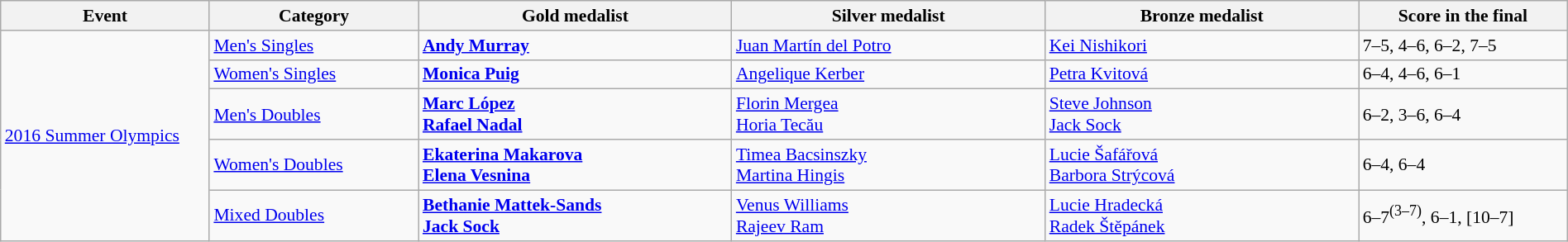<table class="wikitable" style="font-size:90%;" width=100%>
<tr>
<th style="width: 10%;">Event</th>
<th style="width: 10%;">Category</th>
<th style="width: 15%;">Gold medalist</th>
<th style="width: 15%;">Silver medalist</th>
<th style="width: 15%;">Bronze medalist</th>
<th style="width: 10%;">Score in the final</th>
</tr>
<tr>
<td rowspan="5"><a href='#'>2016 Summer Olympics</a></td>
<td><a href='#'>Men's Singles</a></td>
<td> <strong><a href='#'>Andy Murray</a></strong></td>
<td> <a href='#'>Juan Martín del Potro</a></td>
<td> <a href='#'>Kei Nishikori</a></td>
<td>7–5, 4–6, 6–2, 7–5</td>
</tr>
<tr>
<td><a href='#'>Women's Singles</a></td>
<td> <strong><a href='#'>Monica Puig</a></strong></td>
<td> <a href='#'>Angelique Kerber</a></td>
<td> <a href='#'>Petra Kvitová</a></td>
<td>6–4, 4–6, 6–1</td>
</tr>
<tr>
<td><a href='#'>Men's Doubles</a></td>
<td> <strong><a href='#'>Marc López</a></strong> <br>    <strong><a href='#'>Rafael Nadal</a></strong></td>
<td> <a href='#'>Florin Mergea</a> <br>  <a href='#'>Horia Tecău</a></td>
<td> <a href='#'>Steve Johnson</a> <br>  <a href='#'>Jack Sock</a></td>
<td>6–2, 3–6, 6–4</td>
</tr>
<tr>
<td><a href='#'>Women's Doubles</a></td>
<td> <strong><a href='#'>Ekaterina Makarova</a></strong><br> <strong><a href='#'>Elena Vesnina</a></strong></td>
<td> <a href='#'>Timea Bacsinszky</a><br>  <a href='#'>Martina Hingis</a></td>
<td> <a href='#'>Lucie Šafářová</a><br>  <a href='#'>Barbora Strýcová</a></td>
<td>6–4, 6–4</td>
</tr>
<tr>
<td><a href='#'>Mixed Doubles</a></td>
<td> <strong><a href='#'>Bethanie Mattek-Sands</a></strong> <br>  <strong><a href='#'>Jack Sock</a></strong></td>
<td> <a href='#'>Venus Williams</a> <br>  <a href='#'>Rajeev Ram</a></td>
<td> <a href='#'>Lucie Hradecká</a><br> <a href='#'>Radek Štěpánek</a></td>
<td>6–7<sup>(3–7)</sup>, 6–1, [10–7]</td>
</tr>
</table>
